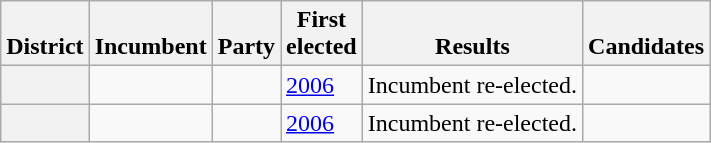<table class="wikitable sortable">
<tr valign=bottom>
<th>District</th>
<th>Incumbent</th>
<th>Party</th>
<th>First<br>elected</th>
<th>Results</th>
<th>Candidates</th>
</tr>
<tr>
<th></th>
<td></td>
<td></td>
<td><a href='#'>2006</a></td>
<td>Incumbent re-elected.</td>
<td nowrap></td>
</tr>
<tr>
<th></th>
<td></td>
<td></td>
<td><a href='#'>2006</a></td>
<td>Incumbent re-elected.</td>
<td nowrap></td>
</tr>
</table>
